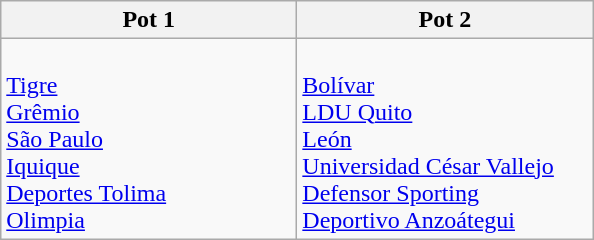<table class="wikitable">
<tr>
<th width=190>Pot 1</th>
<th width=190>Pot 2</th>
</tr>
<tr valign=top>
<td><br> <a href='#'>Tigre</a><br>
 <a href='#'>Grêmio</a><br>
 <a href='#'>São Paulo</a><br>
 <a href='#'>Iquique</a><br>
 <a href='#'>Deportes Tolima</a><br>
 <a href='#'>Olimpia</a></td>
<td><br> <a href='#'>Bolívar</a><br>
 <a href='#'>LDU Quito</a><br>
 <a href='#'>León</a><br>
 <a href='#'>Universidad César Vallejo</a><br>
 <a href='#'>Defensor Sporting</a><br>
 <a href='#'>Deportivo Anzoátegui</a></td>
</tr>
</table>
